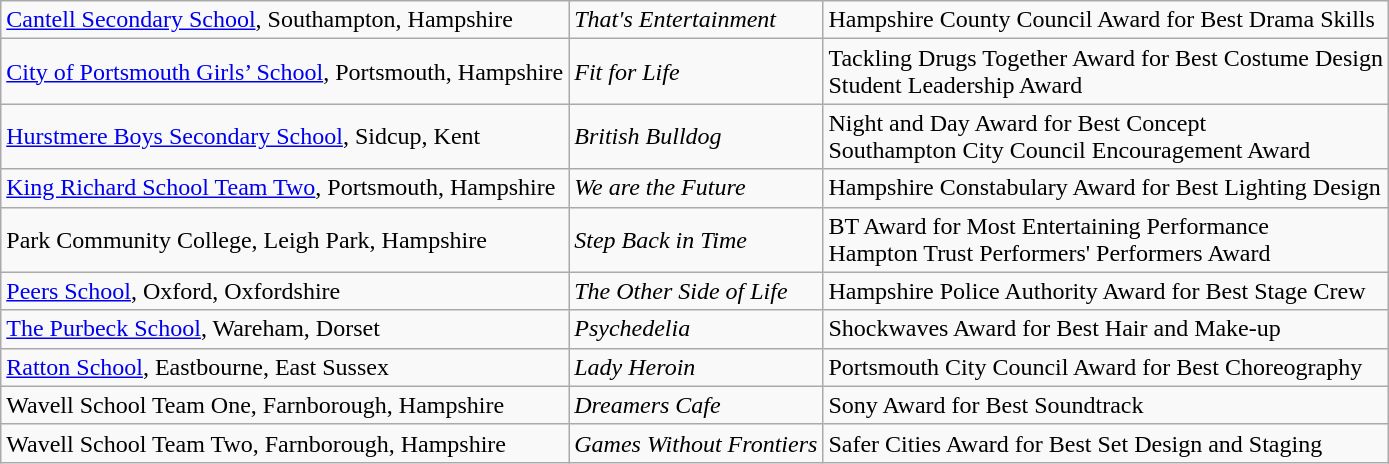<table class="wikitable">
<tr>
<td><a href='#'>Cantell Secondary School</a>, Southampton, Hampshire</td>
<td><em>That's Entertainment</em></td>
<td>Hampshire County Council Award for Best Drama Skills</td>
</tr>
<tr>
<td><a href='#'>City of Portsmouth Girls’ School</a>, Portsmouth, Hampshire</td>
<td><em>Fit for Life</em></td>
<td>Tackling Drugs Together Award for Best Costume Design<br>Student Leadership Award</td>
</tr>
<tr>
<td><a href='#'>Hurstmere Boys Secondary School</a>, Sidcup, Kent</td>
<td><em>British Bulldog</em></td>
<td>Night and Day Award for Best Concept<br>Southampton City Council Encouragement Award</td>
</tr>
<tr>
<td><a href='#'>King Richard School Team Two</a>, Portsmouth, Hampshire</td>
<td><em>We are the Future</em></td>
<td>Hampshire Constabulary Award for Best Lighting Design</td>
</tr>
<tr>
<td>Park Community College, Leigh Park, Hampshire</td>
<td><em>Step Back in Time</em></td>
<td>BT Award for Most Entertaining Performance<br>Hampton Trust Performers' Performers Award</td>
</tr>
<tr>
<td><a href='#'>Peers School</a>, Oxford, Oxfordshire</td>
<td><em>The Other Side of Life</em></td>
<td>Hampshire Police Authority Award for Best Stage Crew</td>
</tr>
<tr>
<td><a href='#'>The Purbeck School</a>, Wareham, Dorset</td>
<td><em>Psychedelia</em></td>
<td>Shockwaves Award for Best Hair and Make-up</td>
</tr>
<tr>
<td><a href='#'>Ratton School</a>, Eastbourne, East Sussex</td>
<td><em>Lady Heroin</em></td>
<td>Portsmouth City Council Award for Best Choreography</td>
</tr>
<tr>
<td>Wavell School Team One, Farnborough, Hampshire</td>
<td><em>Dreamers Cafe</em></td>
<td>Sony Award for Best Soundtrack</td>
</tr>
<tr>
<td>Wavell School Team Two, Farnborough, Hampshire</td>
<td><em>Games Without Frontiers</em></td>
<td>Safer Cities Award for Best Set Design and Staging</td>
</tr>
</table>
